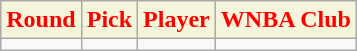<table class="wikitable" style="text-align:center">
<tr>
<th style=" background:beige;color:red;">Round</th>
<th style=" background:beige;color:red;">Pick</th>
<th style=" background:beige;color:red;">Player</th>
<th style=" background:beige;color:red;">WNBA Club</th>
</tr>
<tr>
<td></td>
<td></td>
<td></td>
<td></td>
</tr>
</table>
